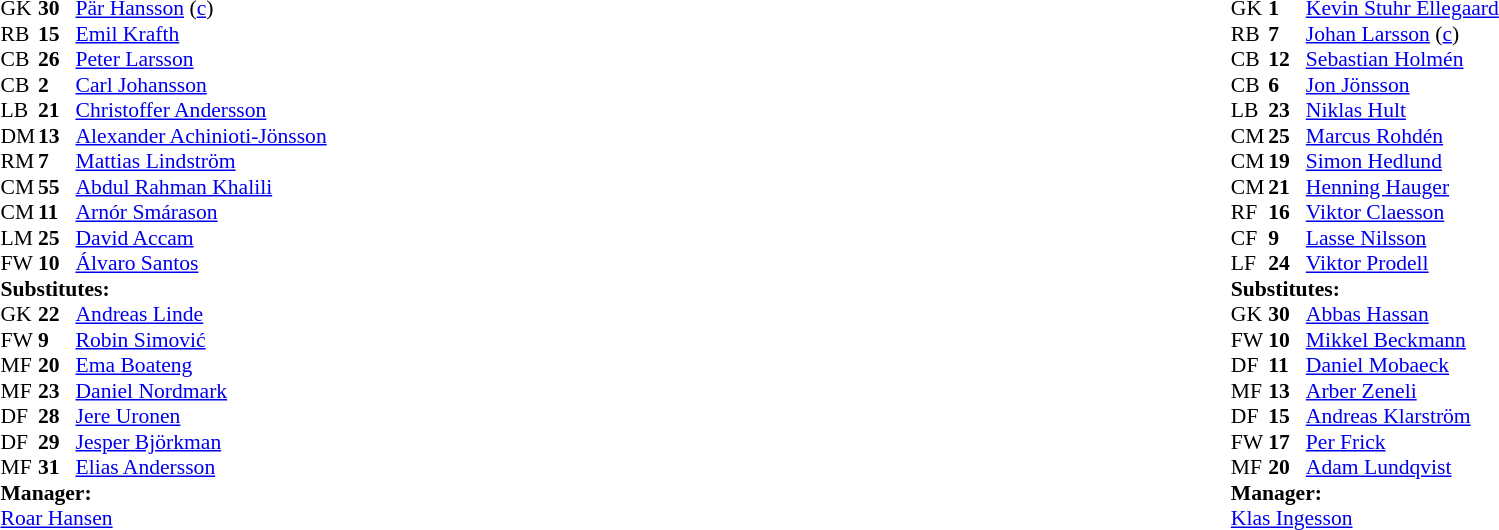<table style="width:100%;">
<tr>
<td style="vertical-align:top; width:40%;"><br><table style="font-size: 90%" cellspacing="0" cellpadding="0">
<tr>
<th width=25></th>
<th width=25></th>
</tr>
<tr>
<td>GK</td>
<td><strong>30</strong></td>
<td> <a href='#'>Pär Hansson</a> (<a href='#'>c</a>)</td>
</tr>
<tr>
<td>RB</td>
<td><strong>15</strong></td>
<td> <a href='#'>Emil Krafth</a></td>
<td></td>
</tr>
<tr>
<td>CB</td>
<td><strong>26</strong></td>
<td> <a href='#'>Peter Larsson</a></td>
<td></td>
</tr>
<tr>
<td>CB</td>
<td><strong>2</strong></td>
<td> <a href='#'>Carl Johansson</a></td>
</tr>
<tr>
<td>LB</td>
<td><strong>21</strong></td>
<td> <a href='#'>Christoffer Andersson</a></td>
<td></td>
<td></td>
</tr>
<tr>
<td>DM</td>
<td><strong>13</strong></td>
<td> <a href='#'>Alexander Achinioti-Jönsson</a></td>
</tr>
<tr>
<td>RM</td>
<td><strong>7</strong></td>
<td> <a href='#'>Mattias Lindström</a></td>
<td></td>
<td></td>
</tr>
<tr>
<td>CM</td>
<td><strong>55</strong></td>
<td> <a href='#'>Abdul Rahman Khalili</a></td>
</tr>
<tr>
<td>CM</td>
<td><strong>11</strong></td>
<td> <a href='#'>Arnór Smárason</a></td>
<td></td>
</tr>
<tr>
<td>LM</td>
<td><strong>25</strong></td>
<td> <a href='#'>David Accam</a></td>
</tr>
<tr>
<td>FW</td>
<td><strong>10</strong></td>
<td> <a href='#'>Álvaro Santos</a></td>
<td></td>
<td></td>
</tr>
<tr>
<td colspan=3><strong>Substitutes:</strong></td>
</tr>
<tr>
<td>GK</td>
<td><strong>22</strong></td>
<td> <a href='#'>Andreas Linde</a></td>
</tr>
<tr>
<td>FW</td>
<td><strong>9</strong></td>
<td> <a href='#'>Robin Simović</a></td>
<td></td>
<td></td>
</tr>
<tr>
<td>MF</td>
<td><strong>20</strong></td>
<td> <a href='#'>Ema Boateng</a></td>
<td></td>
<td></td>
</tr>
<tr>
<td>MF</td>
<td><strong>23</strong></td>
<td> <a href='#'>Daniel Nordmark</a></td>
</tr>
<tr>
<td>DF</td>
<td><strong>28</strong></td>
<td> <a href='#'>Jere Uronen</a></td>
<td></td>
<td></td>
</tr>
<tr>
<td>DF</td>
<td><strong>29</strong></td>
<td> <a href='#'>Jesper Björkman</a></td>
</tr>
<tr>
<td>MF</td>
<td><strong>31</strong></td>
<td> <a href='#'>Elias Andersson</a></td>
</tr>
<tr>
<td colspan=3><strong>Manager:</strong></td>
</tr>
<tr>
<td colspan=4> <a href='#'>Roar Hansen</a></td>
</tr>
</table>
</td>
<td style="vertical-align:top; width:50%;"><br><table cellspacing="0" cellpadding="0" style="font-size:90%; margin:auto;">
<tr>
<th width=25></th>
<th width=25></th>
</tr>
<tr>
<td>GK</td>
<td><strong>1</strong></td>
<td> <a href='#'>Kevin Stuhr Ellegaard</a></td>
<td></td>
<td></td>
</tr>
<tr>
<td>RB</td>
<td><strong>7</strong></td>
<td> <a href='#'>Johan Larsson</a> (<a href='#'>c</a>)</td>
</tr>
<tr>
<td>CB</td>
<td><strong>12</strong></td>
<td> <a href='#'>Sebastian Holmén</a></td>
<td></td>
</tr>
<tr>
<td>CB</td>
<td><strong>6</strong></td>
<td> <a href='#'>Jon Jönsson</a></td>
</tr>
<tr>
<td>LB</td>
<td><strong>23</strong></td>
<td> <a href='#'>Niklas Hult</a></td>
<td></td>
</tr>
<tr>
<td>CM</td>
<td><strong>25</strong></td>
<td> <a href='#'>Marcus Rohdén</a></td>
<td></td>
</tr>
<tr>
<td>CM</td>
<td><strong>19</strong></td>
<td> <a href='#'>Simon Hedlund</a></td>
<td></td>
</tr>
<tr>
<td>CM</td>
<td><strong>21</strong></td>
<td> <a href='#'>Henning Hauger</a></td>
</tr>
<tr>
<td>RF</td>
<td><strong>16</strong></td>
<td> <a href='#'>Viktor Claesson</a></td>
<td></td>
<td></td>
</tr>
<tr>
<td>CF</td>
<td><strong>9</strong></td>
<td> <a href='#'>Lasse Nilsson</a></td>
</tr>
<tr>
<td>LF</td>
<td><strong>24</strong></td>
<td> <a href='#'>Viktor Prodell</a></td>
<td></td>
<td></td>
</tr>
<tr>
<td colspan=3><strong>Substitutes:</strong></td>
</tr>
<tr>
<td>GK</td>
<td><strong>30</strong></td>
<td> <a href='#'>Abbas Hassan</a></td>
<td></td>
<td></td>
</tr>
<tr>
<td>FW</td>
<td><strong>10</strong></td>
<td> <a href='#'>Mikkel Beckmann</a></td>
<td></td>
<td></td>
</tr>
<tr>
<td>DF</td>
<td><strong>11</strong></td>
<td> <a href='#'>Daniel Mobaeck</a></td>
</tr>
<tr>
<td>MF</td>
<td><strong>13</strong></td>
<td> <a href='#'>Arber Zeneli</a></td>
</tr>
<tr>
<td>DF</td>
<td><strong>15</strong></td>
<td> <a href='#'>Andreas Klarström</a></td>
</tr>
<tr>
<td>FW</td>
<td><strong>17</strong></td>
<td> <a href='#'>Per Frick</a></td>
<td></td>
<td></td>
</tr>
<tr>
<td>MF</td>
<td><strong>20</strong></td>
<td> <a href='#'>Adam Lundqvist</a></td>
</tr>
<tr>
<td colspan=3><strong>Manager:</strong></td>
</tr>
<tr>
<td colspan=4> <a href='#'>Klas Ingesson</a></td>
</tr>
</table>
</td>
</tr>
</table>
